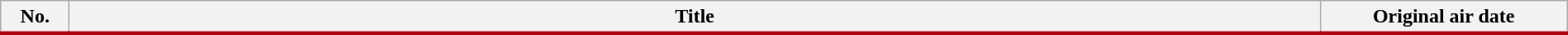<table class="wikitable plainrowheaders" style="width:100%; margin:auto;">
<tr style="border-bottom:3px solid #B30713;">
<th scope="col" style="width:3em;">No.</th>
<th scope="col">Title</th>
<th scope="col" style="width:12em;">Original air date<br>






</th>
</tr>
</table>
